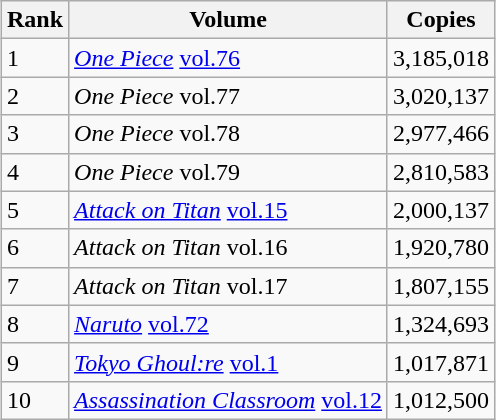<table class="wikitable sortable" style="margin:auto; margin:auto;">
<tr>
<th>Rank</th>
<th>Volume</th>
<th>Copies</th>
</tr>
<tr>
<td>1</td>
<td><em><a href='#'>One Piece</a></em> <a href='#'>vol.76</a></td>
<td>3,185,018</td>
</tr>
<tr>
<td>2</td>
<td><em>One Piece</em> vol.77</td>
<td>3,020,137</td>
</tr>
<tr>
<td>3</td>
<td><em>One Piece</em> vol.78</td>
<td>2,977,466</td>
</tr>
<tr>
<td>4</td>
<td><em>One Piece</em> vol.79</td>
<td>2,810,583</td>
</tr>
<tr>
<td>5</td>
<td><em><a href='#'>Attack on Titan</a></em> <a href='#'>vol.15</a></td>
<td>2,000,137</td>
</tr>
<tr>
<td>6</td>
<td><em>Attack on Titan</em> vol.16</td>
<td>1,920,780</td>
</tr>
<tr>
<td>7</td>
<td><em>Attack on Titan</em> vol.17</td>
<td>1,807,155</td>
</tr>
<tr>
<td>8</td>
<td><em><a href='#'>Naruto</a></em> <a href='#'>vol.72</a></td>
<td>1,324,693</td>
</tr>
<tr>
<td>9</td>
<td><em><a href='#'>Tokyo Ghoul:re</a></em> <a href='#'>vol.1</a></td>
<td>1,017,871</td>
</tr>
<tr>
<td>10</td>
<td><em><a href='#'>Assassination Classroom</a></em> <a href='#'>vol.12</a></td>
<td>1,012,500</td>
</tr>
</table>
